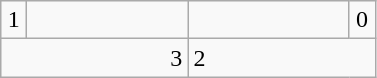<table class=wikitable>
<tr>
<td align=center width=10>1</td>
<td align="center" width="100"></td>
<td align="center" width="100"></td>
<td align="center" width="10">0</td>
</tr>
<tr>
<td colspan=2 align=right>3</td>
<td colspan="2">2</td>
</tr>
</table>
